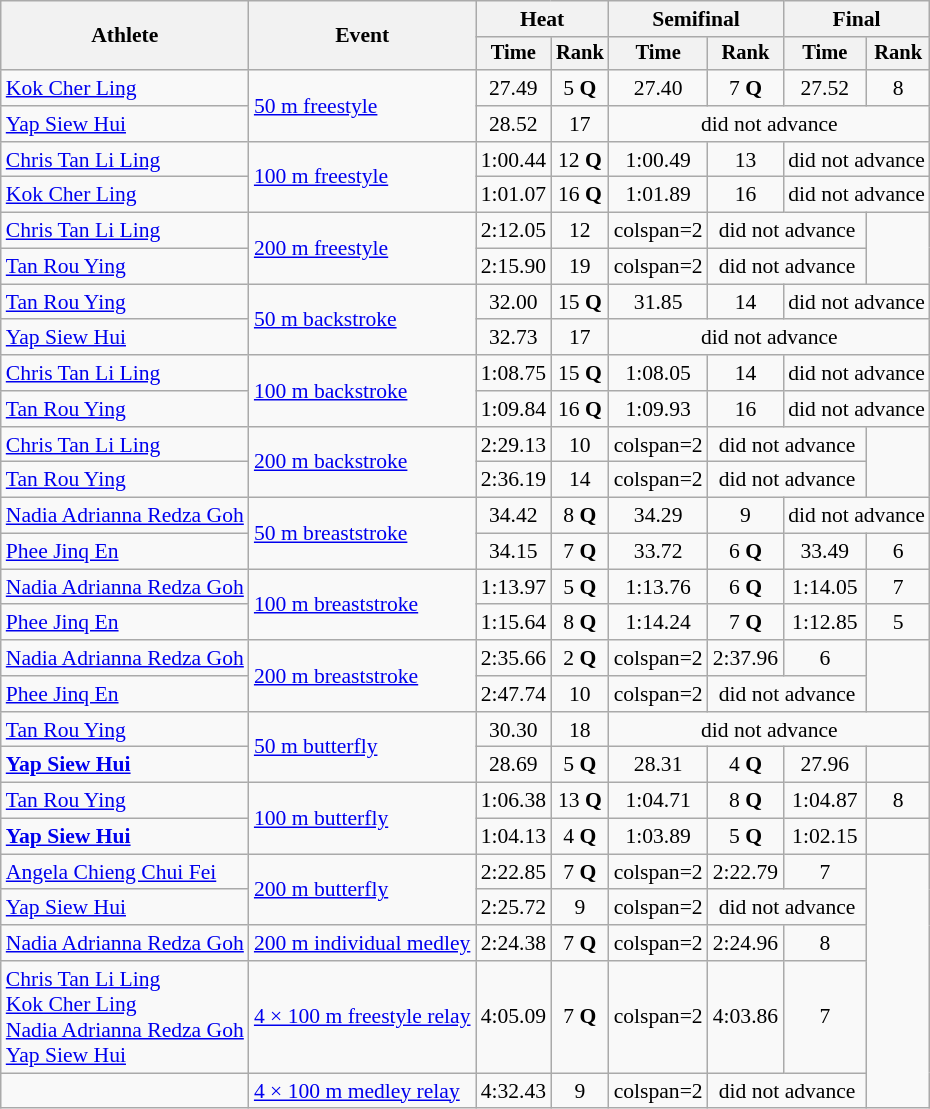<table class=wikitable style="font-size:90%">
<tr>
<th rowspan=2>Athlete</th>
<th rowspan=2>Event</th>
<th colspan="2">Heat</th>
<th colspan="2">Semifinal</th>
<th colspan="2">Final</th>
</tr>
<tr style="font-size:95%">
<th>Time</th>
<th>Rank</th>
<th>Time</th>
<th>Rank</th>
<th>Time</th>
<th>Rank</th>
</tr>
<tr align=center>
<td align=left><a href='#'>Kok Cher Ling</a></td>
<td rowspan=2 align=left><a href='#'>50 m freestyle</a></td>
<td>27.49</td>
<td>5 <strong>Q</strong></td>
<td>27.40</td>
<td>7 <strong>Q</strong></td>
<td>27.52</td>
<td>8</td>
</tr>
<tr align=center>
<td align=left><a href='#'>Yap Siew Hui</a></td>
<td>28.52</td>
<td>17</td>
<td colspan=4>did not advance</td>
</tr>
<tr align=center>
<td align=left><a href='#'>Chris Tan Li Ling</a></td>
<td rowspan=2 align=left><a href='#'>100 m freestyle</a></td>
<td>1:00.44</td>
<td>12 <strong>Q</strong></td>
<td>1:00.49</td>
<td>13</td>
<td colspan=2>did not advance</td>
</tr>
<tr align=center>
<td align=left><a href='#'>Kok Cher Ling</a></td>
<td>1:01.07</td>
<td>16 <strong>Q</strong></td>
<td>1:01.89</td>
<td>16</td>
<td colspan=2>did not advance</td>
</tr>
<tr align=center>
<td align=left><a href='#'>Chris Tan Li Ling</a></td>
<td rowspan=2 align=left><a href='#'>200 m freestyle</a></td>
<td>2:12.05</td>
<td>12</td>
<td>colspan=2 </td>
<td colspan=2>did not advance</td>
</tr>
<tr align=center>
<td align=left><a href='#'>Tan Rou Ying</a></td>
<td>2:15.90</td>
<td>19</td>
<td>colspan=2 </td>
<td colspan=2>did not advance</td>
</tr>
<tr align=center>
<td align=left><a href='#'>Tan Rou Ying</a></td>
<td rowspan=2 align=left><a href='#'>50 m backstroke</a></td>
<td>32.00</td>
<td>15 <strong>Q</strong></td>
<td>31.85</td>
<td>14</td>
<td colspan=2>did not advance</td>
</tr>
<tr align=center>
<td align=left><a href='#'>Yap Siew Hui</a></td>
<td>32.73</td>
<td>17</td>
<td colspan=4>did not advance</td>
</tr>
<tr align=center>
<td align=left><a href='#'>Chris Tan Li Ling</a></td>
<td rowspan=2 align=left><a href='#'>100 m backstroke</a></td>
<td>1:08.75</td>
<td>15 <strong>Q</strong></td>
<td>1:08.05</td>
<td>14</td>
<td colspan=2>did not advance</td>
</tr>
<tr align=center>
<td align=left><a href='#'>Tan Rou Ying</a></td>
<td>1:09.84</td>
<td>16 <strong>Q</strong></td>
<td>1:09.93</td>
<td>16</td>
<td colspan=2>did not advance</td>
</tr>
<tr align=center>
<td align=left><a href='#'>Chris Tan Li Ling</a></td>
<td rowspan=2 align=left><a href='#'>200 m backstroke</a></td>
<td>2:29.13</td>
<td>10</td>
<td>colspan=2 </td>
<td colspan=2>did not advance</td>
</tr>
<tr align=center>
<td align=left><a href='#'>Tan Rou Ying</a></td>
<td>2:36.19</td>
<td>14</td>
<td>colspan=2 </td>
<td colspan=2>did not advance</td>
</tr>
<tr align=center>
<td align=left><a href='#'>Nadia Adrianna Redza Goh</a></td>
<td rowspan=2 align=left><a href='#'>50 m breaststroke</a></td>
<td>34.42</td>
<td>8 <strong>Q</strong></td>
<td>34.29</td>
<td>9</td>
<td colspan=2>did not advance</td>
</tr>
<tr align=center>
<td align=left><a href='#'>Phee Jinq En</a></td>
<td>34.15</td>
<td>7 <strong>Q</strong></td>
<td>33.72</td>
<td>6 <strong>Q</strong></td>
<td>33.49</td>
<td>6</td>
</tr>
<tr align=center>
<td align=left><a href='#'>Nadia Adrianna Redza Goh</a></td>
<td rowspan=2 align=left><a href='#'>100 m breaststroke</a></td>
<td>1:13.97</td>
<td>5 <strong>Q</strong></td>
<td>1:13.76</td>
<td>6 <strong>Q</strong></td>
<td>1:14.05</td>
<td>7</td>
</tr>
<tr align=center>
<td align=left><a href='#'>Phee Jinq En</a></td>
<td>1:15.64</td>
<td>8 <strong>Q</strong></td>
<td>1:14.24</td>
<td>7 <strong>Q</strong></td>
<td>1:12.85</td>
<td>5</td>
</tr>
<tr align=center>
<td align=left><a href='#'>Nadia Adrianna Redza Goh</a></td>
<td rowspan=2 align=left><a href='#'>200 m breaststroke</a></td>
<td>2:35.66</td>
<td>2 <strong>Q</strong></td>
<td>colspan=2 </td>
<td>2:37.96</td>
<td>6</td>
</tr>
<tr align=center>
<td align=left><a href='#'>Phee Jinq En</a></td>
<td>2:47.74</td>
<td>10</td>
<td>colspan=2 </td>
<td colspan=2>did not advance</td>
</tr>
<tr align=center>
<td align=left><a href='#'>Tan Rou Ying</a></td>
<td rowspan=2 align=left><a href='#'>50 m butterfly</a></td>
<td>30.30</td>
<td>18</td>
<td colspan=4>did not advance</td>
</tr>
<tr align=center>
<td align=left><strong><a href='#'>Yap Siew Hui</a></strong></td>
<td>28.69</td>
<td>5 <strong>Q</strong></td>
<td>28.31</td>
<td>4 <strong>Q</strong></td>
<td>27.96</td>
<td></td>
</tr>
<tr align=center>
<td align=left><a href='#'>Tan Rou Ying</a></td>
<td rowspan=2 align=left><a href='#'>100 m butterfly</a></td>
<td>1:06.38</td>
<td>13 <strong>Q</strong></td>
<td>1:04.71</td>
<td>8 <strong>Q</strong></td>
<td>1:04.87</td>
<td>8</td>
</tr>
<tr align=center>
<td align=left><strong><a href='#'>Yap Siew Hui</a></strong></td>
<td>1:04.13</td>
<td>4 <strong>Q</strong></td>
<td>1:03.89</td>
<td>5 <strong>Q</strong></td>
<td>1:02.15</td>
<td></td>
</tr>
<tr align=center>
<td align=left><a href='#'>Angela Chieng Chui Fei</a></td>
<td rowspan=2 align=left><a href='#'>200 m butterfly</a></td>
<td>2:22.85</td>
<td>7 <strong>Q</strong></td>
<td>colspan=2 </td>
<td>2:22.79</td>
<td>7</td>
</tr>
<tr align=center>
<td align=left><a href='#'>Yap Siew Hui</a></td>
<td>2:25.72</td>
<td>9</td>
<td>colspan=2 </td>
<td colspan=2>did not advance</td>
</tr>
<tr align=center>
<td align=left><a href='#'>Nadia Adrianna Redza Goh</a></td>
<td align=left><a href='#'>200 m individual medley</a></td>
<td>2:24.38</td>
<td>7 <strong>Q</strong></td>
<td>colspan=2 </td>
<td>2:24.96</td>
<td>8</td>
</tr>
<tr align=center>
<td align=left><a href='#'>Chris Tan Li Ling</a><br><a href='#'>Kok Cher Ling</a><br><a href='#'>Nadia Adrianna Redza Goh</a><br><a href='#'>Yap Siew Hui</a></td>
<td align=left><a href='#'>4 × 100 m freestyle relay</a></td>
<td>4:05.09</td>
<td>7 <strong>Q</strong></td>
<td>colspan=2 </td>
<td>4:03.86</td>
<td>7</td>
</tr>
<tr align=center>
<td align=left></td>
<td align=left><a href='#'>4 × 100 m medley relay</a></td>
<td>4:32.43</td>
<td>9</td>
<td>colspan=2 </td>
<td colspan=2>did not advance</td>
</tr>
</table>
